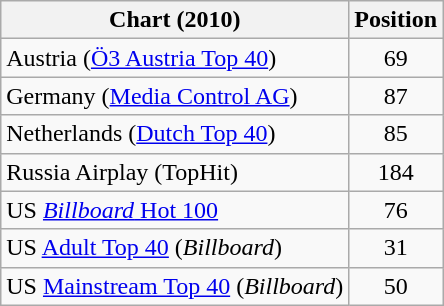<table class="wikitable">
<tr>
<th>Chart (2010)</th>
<th>Position</th>
</tr>
<tr>
<td>Austria (<a href='#'>Ö3 Austria Top 40</a>)</td>
<td align="center">69</td>
</tr>
<tr>
<td>Germany (<a href='#'>Media Control AG</a>)</td>
<td align="center">87</td>
</tr>
<tr>
<td>Netherlands (<a href='#'>Dutch Top 40</a>)</td>
<td align="center">85</td>
</tr>
<tr>
<td>Russia Airplay (TopHit)</td>
<td style="text-align:center;">184</td>
</tr>
<tr>
<td>US <a href='#'><em>Billboard</em> Hot 100</a></td>
<td style="text-align:center;">76</td>
</tr>
<tr>
<td>US <a href='#'>Adult Top 40</a> (<em>Billboard</em>)</td>
<td style="text-align:center;">31</td>
</tr>
<tr>
<td>US <a href='#'>Mainstream Top 40</a> (<em>Billboard</em>)</td>
<td style="text-align:center;">50</td>
</tr>
</table>
